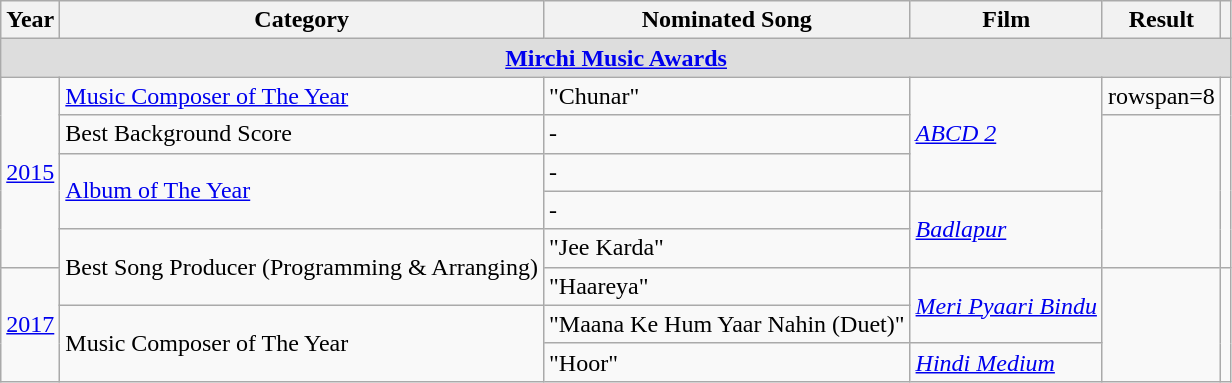<table class="wikitable plainrowheaders">
<tr>
<th>Year</th>
<th>Category</th>
<th>Nominated Song</th>
<th>Film</th>
<th>Result</th>
<th></th>
</tr>
<tr>
<td colspan="6" style="text-align: center; background:#ddd; "><strong><a href='#'>Mirchi Music Awards</a></strong></td>
</tr>
<tr>
<td rowspan=5><a href='#'>2015</a></td>
<td><a href='#'>Music Composer of The Year</a></td>
<td>"Chunar"</td>
<td rowspan=3><em><a href='#'>ABCD 2</a></em></td>
<td>rowspan=8 </td>
<td rowspan=5></td>
</tr>
<tr>
<td>Best Background Score</td>
<td>-</td>
</tr>
<tr>
<td rowspan=2><a href='#'>Album of The Year</a></td>
<td>-</td>
</tr>
<tr>
<td>-</td>
<td rowspan=2><em><a href='#'>Badlapur</a></em></td>
</tr>
<tr>
<td rowspan=2>Best Song Producer (Programming & Arranging)</td>
<td>"Jee Karda"</td>
</tr>
<tr>
<td rowspan=3><a href='#'>2017</a></td>
<td>"Haareya"</td>
<td rowspan=2><em><a href='#'>Meri Pyaari Bindu</a></em></td>
<td rowspan=3></td>
</tr>
<tr>
<td rowspan=2>Music Composer of The Year</td>
<td>"Maana Ke Hum Yaar Nahin (Duet)"</td>
</tr>
<tr>
<td>"Hoor"</td>
<td><em><a href='#'>Hindi Medium</a></em></td>
</tr>
</table>
